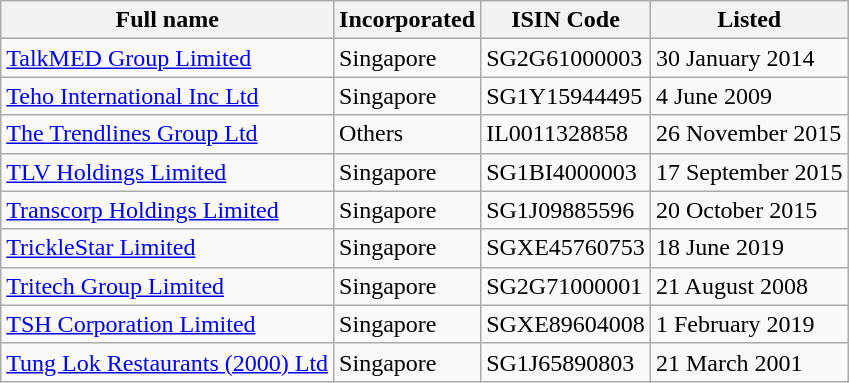<table class="wikitable">
<tr>
<th>Full name</th>
<th>Incorporated</th>
<th>ISIN Code</th>
<th>Listed</th>
</tr>
<tr>
<td><a href='#'>TalkMED Group Limited</a></td>
<td>Singapore</td>
<td>SG2G61000003</td>
<td>30 January 2014</td>
</tr>
<tr>
<td><a href='#'>Teho International Inc Ltd</a></td>
<td>Singapore</td>
<td>SG1Y15944495</td>
<td>4 June 2009</td>
</tr>
<tr>
<td><a href='#'>The Trendlines Group Ltd</a></td>
<td>Others</td>
<td>IL0011328858</td>
<td>26 November 2015</td>
</tr>
<tr>
<td><a href='#'>TLV Holdings Limited</a></td>
<td>Singapore</td>
<td>SG1BI4000003</td>
<td>17 September 2015</td>
</tr>
<tr>
<td><a href='#'>Transcorp Holdings Limited</a></td>
<td>Singapore</td>
<td>SG1J09885596</td>
<td>20 October 2015</td>
</tr>
<tr>
<td><a href='#'>TrickleStar Limited</a></td>
<td>Singapore</td>
<td>SGXE45760753</td>
<td>18 June 2019</td>
</tr>
<tr>
<td><a href='#'>Tritech Group Limited</a></td>
<td>Singapore</td>
<td>SG2G71000001</td>
<td>21 August 2008</td>
</tr>
<tr>
<td><a href='#'>TSH Corporation Limited</a></td>
<td>Singapore</td>
<td>SGXE89604008</td>
<td>1 February 2019</td>
</tr>
<tr>
<td><a href='#'>Tung Lok Restaurants (2000) Ltd</a></td>
<td>Singapore</td>
<td>SG1J65890803</td>
<td>21 March 2001</td>
</tr>
</table>
